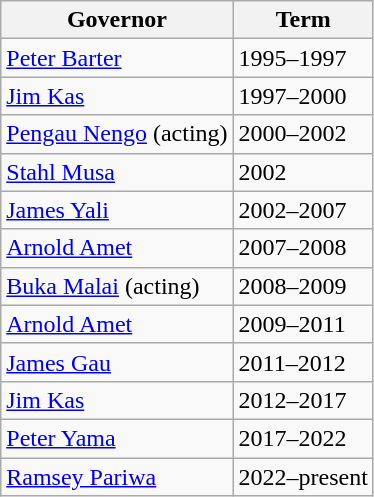<table class="wikitable">
<tr>
<th><strong>Governor</strong></th>
<th><strong>Term</strong></th>
</tr>
<tr>
<td><a href='#'>Peter Barter</a></td>
<td>1995–1997</td>
</tr>
<tr>
<td><a href='#'>Jim Kas</a></td>
<td>1997–2000</td>
</tr>
<tr>
<td><a href='#'>Pengau Nengo</a> (acting)</td>
<td>2000–2002</td>
</tr>
<tr>
<td><a href='#'>Stahl Musa</a></td>
<td>2002</td>
</tr>
<tr>
<td><a href='#'>James Yali</a></td>
<td>2002–2007</td>
</tr>
<tr>
<td><a href='#'>Arnold Amet</a></td>
<td>2007–2008</td>
</tr>
<tr>
<td><a href='#'>Buka Malai</a> (acting)</td>
<td>2008–2009</td>
</tr>
<tr>
<td><a href='#'>Arnold Amet</a></td>
<td>2009–2011</td>
</tr>
<tr>
<td><a href='#'>James Gau</a></td>
<td>2011–2012</td>
</tr>
<tr>
<td><a href='#'>Jim Kas</a></td>
<td>2012–2017</td>
</tr>
<tr>
<td><a href='#'>Peter Yama</a></td>
<td>2017–2022</td>
</tr>
<tr>
<td><a href='#'>Ramsey Pariwa</a></td>
<td>2022–present</td>
</tr>
</table>
